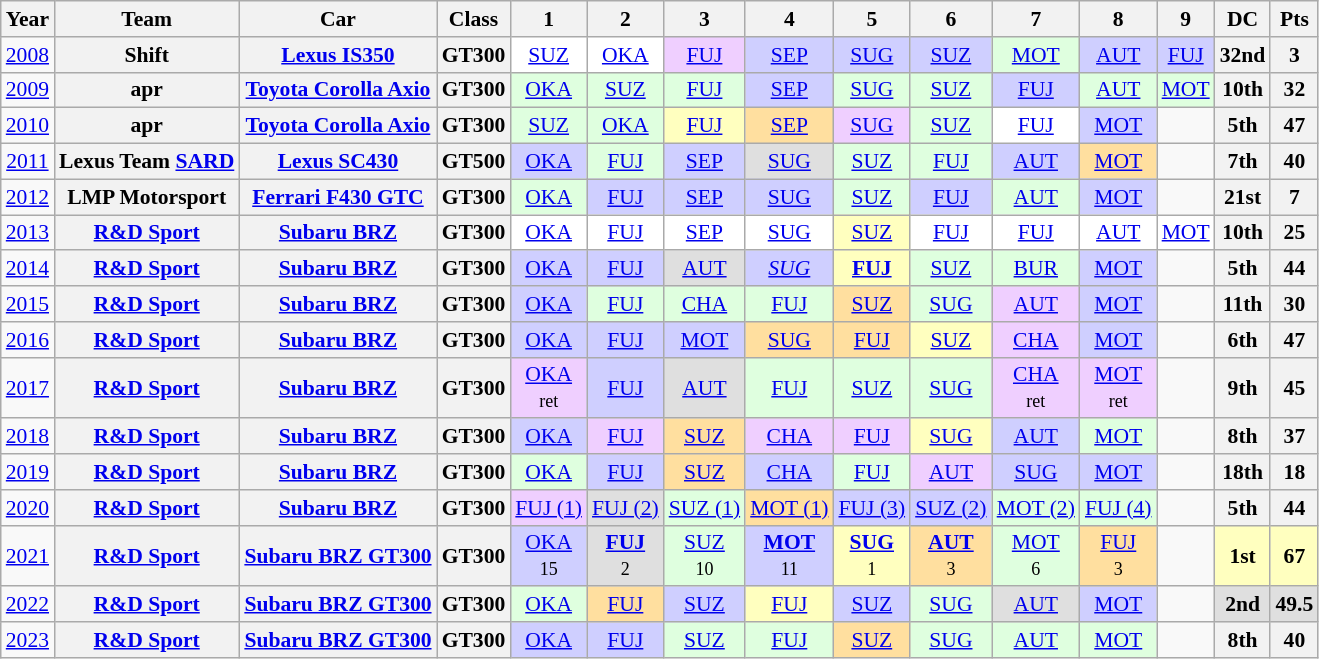<table class="wikitable" style="text-align:center; font-size:90%">
<tr>
<th>Year</th>
<th>Team</th>
<th>Car</th>
<th>Class</th>
<th>1</th>
<th>2</th>
<th>3</th>
<th>4</th>
<th>5</th>
<th>6</th>
<th>7</th>
<th>8</th>
<th>9</th>
<th>DC</th>
<th>Pts</th>
</tr>
<tr>
<td><a href='#'>2008</a></td>
<th>Shift</th>
<th><a href='#'>Lexus IS350</a></th>
<th>GT300</th>
<td style="background:#FFFFFF;"><a href='#'>SUZ</a></td>
<td style="background:#FFFFFF;"><a href='#'>OKA</a></td>
<td style="background:#EFCFFF;"><a href='#'>FUJ</a><br></td>
<td style="background:#CFCFFF;"><a href='#'>SEP</a><br></td>
<td style="background:#CFCFFF;"><a href='#'>SUG</a><br></td>
<td style="background:#CFCFFF;"><a href='#'>SUZ</a><br></td>
<td style="background:#DFFFDF;"><a href='#'>MOT</a><br></td>
<td style="background:#CFCFFF;"><a href='#'>AUT</a><br></td>
<td style="background:#CFCFFF;"><a href='#'>FUJ</a><br></td>
<th>32nd</th>
<th>3</th>
</tr>
<tr>
<td><a href='#'>2009</a></td>
<th>apr</th>
<th><a href='#'>Toyota Corolla Axio</a></th>
<th>GT300</th>
<td style="background:#DFFFDF;"><a href='#'>OKA</a><br></td>
<td style="background:#DFFFDF;"><a href='#'>SUZ</a><br></td>
<td style="background:#DFFFDF;"><a href='#'>FUJ</a><br></td>
<td style="background:#CFCFFF;"><a href='#'>SEP</a><br></td>
<td style="background:#DFFFDF;"><a href='#'>SUG</a><br></td>
<td style="background:#DFFFDF;"><a href='#'>SUZ</a><br></td>
<td style="background:#CFCFFF;"><a href='#'>FUJ</a><br></td>
<td style="background:#DFFFDF;"><a href='#'>AUT</a><br></td>
<td style="background:#DFFFDF;"><a href='#'>MOT</a><br></td>
<th>10th</th>
<th>32</th>
</tr>
<tr>
<td><a href='#'>2010</a></td>
<th>apr</th>
<th><a href='#'>Toyota Corolla Axio</a></th>
<th>GT300</th>
<td style="background:#DFFFDF;"><a href='#'>SUZ</a><br></td>
<td style="background:#DFFFDF;"><a href='#'>OKA</a><br></td>
<td style="background:#FFFFBF;"><a href='#'>FUJ</a><br></td>
<td style="background:#FFDF9F;"><a href='#'>SEP</a><br></td>
<td style="background:#EFCFFF;"><a href='#'>SUG</a><br></td>
<td style="background:#DFFFDF;"><a href='#'>SUZ</a><br></td>
<td style="background:#FFFFFF;"><a href='#'>FUJ</a><br></td>
<td style="background:#CFCFFF;"><a href='#'>MOT</a><br></td>
<td></td>
<th>5th</th>
<th>47</th>
</tr>
<tr>
<td><a href='#'>2011</a></td>
<th>Lexus Team <a href='#'>SARD</a></th>
<th><a href='#'>Lexus SC430</a></th>
<th>GT500</th>
<td style="background:#CFCFFF;"><a href='#'>OKA</a><br></td>
<td style="background:#DFFFDF;"><a href='#'>FUJ</a><br></td>
<td style="background:#CFCFFF;"><a href='#'>SEP</a><br></td>
<td style="background:#DFDFDF;"><a href='#'>SUG</a><br></td>
<td style="background:#DFFFDF;"><a href='#'>SUZ</a><br></td>
<td style="background:#DFFFDF;"><a href='#'>FUJ</a><br></td>
<td style="background:#CFCFFF;"><a href='#'>AUT</a><br></td>
<td style="background:#FFDF9F;"><a href='#'>MOT</a><br></td>
<td></td>
<th>7th</th>
<th>40</th>
</tr>
<tr>
<td><a href='#'>2012</a></td>
<th>LMP Motorsport</th>
<th><a href='#'>Ferrari F430 GTC</a></th>
<th>GT300</th>
<td style="background:#DFFFDF;"><a href='#'>OKA</a><br></td>
<td style="background:#CFCFFF;"><a href='#'>FUJ</a><br></td>
<td style="background:#CFCFFF;"><a href='#'>SEP</a><br></td>
<td style="background:#CFCFFF;"><a href='#'>SUG</a><br></td>
<td style="background:#DFFFDF;"><a href='#'>SUZ</a><br></td>
<td style="background:#CFCFFF;"><a href='#'>FUJ</a><br></td>
<td style="background:#DFFFDF;"><a href='#'>AUT</a><br></td>
<td style="background:#CFCFFF;"><a href='#'>MOT</a><br></td>
<td></td>
<th>21st</th>
<th>7</th>
</tr>
<tr>
<td><a href='#'>2013</a></td>
<th><a href='#'>R&D Sport</a></th>
<th><a href='#'>Subaru BRZ</a></th>
<th>GT300</th>
<td style="background:#FFFFFF;"><a href='#'>OKA</a></td>
<td style="background:#FFFFFF;"><a href='#'>FUJ</a></td>
<td style="background:#FFFFFF;"><a href='#'>SEP</a></td>
<td style="background:#FFFFFF;"><a href='#'>SUG</a></td>
<td style="background:#FFFFBF;"><a href='#'>SUZ</a><br></td>
<td style="background:#FFFFFF;"><a href='#'>FUJ</a></td>
<td style="background:#FFFFFF;"><a href='#'>FUJ</a></td>
<td style="background:#FFFFFF;"><a href='#'>AUT</a></td>
<td style="background:#FFFFFF;"><a href='#'>MOT</a></td>
<th>10th</th>
<th>25</th>
</tr>
<tr>
<td><a href='#'>2014</a></td>
<th><a href='#'>R&D Sport</a></th>
<th><a href='#'>Subaru BRZ</a></th>
<th>GT300</th>
<td style="background:#CFCFFF;"><a href='#'>OKA</a><br></td>
<td style="background:#CFCFFF;"><a href='#'>FUJ</a><br></td>
<td style="background:#DFDFDF;"><a href='#'>AUT</a><br></td>
<td style="background:#CFCFFF;"><em><a href='#'>SUG</a></em><br></td>
<td style="background:#FFFFBF;"><strong><a href='#'>FUJ</a></strong><br></td>
<td style="background:#DFFFDF;"><a href='#'>SUZ</a><br></td>
<td style="background:#DFFFDF;"><a href='#'>BUR</a><br></td>
<td style="background:#CFCFFF;"><a href='#'>MOT</a><br></td>
<td></td>
<th>5th</th>
<th>44</th>
</tr>
<tr>
<td><a href='#'>2015</a></td>
<th><a href='#'>R&D Sport</a></th>
<th><a href='#'>Subaru BRZ</a></th>
<th>GT300</th>
<td style="background:#CFCFFF;"><a href='#'>OKA</a><br></td>
<td style="background:#DFFFDF;"><a href='#'>FUJ</a><br></td>
<td style="background:#DFFFDF;"><a href='#'>CHA</a><br></td>
<td style="background:#DFFFDF;"><a href='#'>FUJ</a><br></td>
<td style="background:#FFDF9F;"><a href='#'>SUZ</a><br></td>
<td style="background:#DFFFDF;"><a href='#'>SUG</a><br></td>
<td style="background:#EFCFFF;"><a href='#'>AUT</a><br></td>
<td style="background:#CFCFFF;"><a href='#'>MOT</a><br></td>
<td></td>
<th>11th</th>
<th>30</th>
</tr>
<tr>
<td><a href='#'>2016</a></td>
<th><a href='#'>R&D Sport</a></th>
<th><a href='#'>Subaru BRZ</a></th>
<th>GT300</th>
<td style="background:#CFCFFF;"><a href='#'>OKA</a><br></td>
<td style="background:#CFCFFF;"><a href='#'>FUJ</a><br></td>
<td style="background:#CFCFFF;"><a href='#'>MOT</a><br></td>
<td style="background:#FFDF9F;"><a href='#'>SUG</a><br></td>
<td style="background:#FFDF9F;"><a href='#'>FUJ</a><br></td>
<td style="background:#FFFFBF;"><a href='#'>SUZ</a><br></td>
<td style="background:#EFCFFF;"><a href='#'>CHA</a><br></td>
<td style="background:#CFCFFF;"><a href='#'>MOT</a><br></td>
<td></td>
<th>6th</th>
<th>47</th>
</tr>
<tr>
<td><a href='#'>2017</a></td>
<th><a href='#'>R&D Sport</a></th>
<th><a href='#'>Subaru BRZ</a></th>
<th>GT300</th>
<td style="background:#EFCFFF;"><a href='#'>OKA</a><br><small>ret</small></td>
<td style="background:#CFCFFF;"><a href='#'>FUJ</a><br></td>
<td style="background:#DFDFDF;"><a href='#'>AUT</a><br></td>
<td style="background:#DFFFDF;"><a href='#'>FUJ</a><br></td>
<td style="background:#DFFFDF;"><a href='#'>SUZ</a><br></td>
<td style="background:#DFFFDF;"><a href='#'>SUG</a><br></td>
<td style="background:#EFCFFF;"><a href='#'>CHA</a><br><small>ret</small></td>
<td style="background:#EFCFFF;"><a href='#'>MOT</a><br><small>ret</small></td>
<td></td>
<th>9th</th>
<th>45</th>
</tr>
<tr>
<td><a href='#'>2018</a></td>
<th><a href='#'>R&D Sport</a></th>
<th><a href='#'>Subaru BRZ</a></th>
<th>GT300</th>
<td style="background:#CFCFFF;"><a href='#'>OKA</a><br></td>
<td style="background:#EFCFFF;"><a href='#'>FUJ</a><br></td>
<td style="background:#FFDF9F;"><a href='#'>SUZ</a><br></td>
<td style="background:#EFCFFF;"><a href='#'>CHA</a><br></td>
<td style="background:#EFCFFF;"><a href='#'>FUJ</a><br></td>
<td style="background:#FFFFBF;"><a href='#'>SUG</a><br></td>
<td style="background:#CFCFFF;"><a href='#'>AUT</a><br></td>
<td style="background:#DFFFDF;"><a href='#'>MOT</a><br></td>
<td></td>
<th>8th</th>
<th>37</th>
</tr>
<tr>
<td><a href='#'>2019</a></td>
<th><a href='#'>R&D Sport</a></th>
<th><a href='#'>Subaru BRZ</a></th>
<th>GT300</th>
<td style="background:#DFFFDF;"><a href='#'>OKA</a><br></td>
<td style="background:#CFCFFF;"><a href='#'>FUJ</a><br></td>
<td style="background:#FFDF9F;"><a href='#'>SUZ</a><br></td>
<td style="background:#CFCFFF;"><a href='#'>CHA</a><br></td>
<td style="background:#DFFFDF;"><a href='#'>FUJ</a><br></td>
<td style="background:#EFCFFF;"><a href='#'>AUT</a><br></td>
<td style="background:#CFCFFF;"><a href='#'>SUG</a><br></td>
<td style="background:#CFCFFF;"><a href='#'>MOT</a><br></td>
<td></td>
<th>18th</th>
<th>18</th>
</tr>
<tr>
<td><a href='#'>2020</a></td>
<th><a href='#'>R&D Sport</a></th>
<th><a href='#'>Subaru BRZ</a></th>
<th>GT300</th>
<td style="background:#EFCFFF;"><a href='#'>FUJ (1)</a><br></td>
<td style="background:#DFDFDF;"><a href='#'>FUJ (2)</a><br></td>
<td style="background:#DFFFDF;"><a href='#'>SUZ (1)</a><br></td>
<td style="background:#FFDF9F;"><a href='#'>MOT (1)</a><br></td>
<td style="background:#CFCFFF;"><a href='#'>FUJ (3)</a><br></td>
<td style="background:#CFCFFF;"><a href='#'>SUZ (2)</a><br></td>
<td style="background:#DFFFDF;"><a href='#'>MOT (2)</a><br></td>
<td style="background:#DFFFDF;"><a href='#'>FUJ (4)</a><br></td>
<td></td>
<th>5th</th>
<th>44</th>
</tr>
<tr>
<td><a href='#'>2021</a></td>
<th><a href='#'>R&D Sport</a></th>
<th><a href='#'>Subaru BRZ GT300</a></th>
<th>GT300</th>
<td bgcolor="#CFCFFF"><a href='#'>OKA</a><br><small>15</small></td>
<td bgcolor="#DFDFDF"><strong><a href='#'>FUJ</a></strong><br><small>2</small></td>
<td bgcolor="#DFFFDF"><a href='#'>SUZ</a><br><small>10</small></td>
<td bgcolor="#CFCFFF"><strong><a href='#'>MOT</a></strong><br><small>11</small></td>
<td bgcolor="#FFFFBF"><strong><a href='#'>SUG</a></strong><br><small>1</small></td>
<td bgcolor="#FFDF9F"><strong><a href='#'>AUT</a></strong><br><small>3</small></td>
<td bgcolor="#DFFFDF"><a href='#'>MOT</a><br><small>6</small></td>
<td bgcolor="#FFDF9F"><a href='#'>FUJ</a><br><small>3</small></td>
<td></td>
<th style="background:#FFFFBF;">1st</th>
<th style="background:#FFFFBF;">67</th>
</tr>
<tr>
<td><a href='#'>2022</a></td>
<th><a href='#'>R&D Sport</a></th>
<th><a href='#'>Subaru BRZ GT300</a></th>
<th>GT300</th>
<td style="background:#DFFFDF;"><a href='#'>OKA</a><br></td>
<td bgcolor="#FFDF9F"><a href='#'>FUJ</a><br></td>
<td bgcolor="#CFCFFF"><a href='#'>SUZ</a><br></td>
<td style="background:#FFFFBF;"><a href='#'>FUJ</a><br></td>
<td bgcolor="#CFCFFF"><a href='#'>SUZ</a><br></td>
<td style="background:#DFFFDF;"><a href='#'>SUG</a><br></td>
<td bgcolor="#DFDFDF"><a href='#'>AUT</a><br></td>
<td bgcolor="#CFCFFF"><a href='#'>MOT</a><br></td>
<td></td>
<th style="background:#DFDFDF;">2nd</th>
<th style="background:#DFDFDF;">49.5</th>
</tr>
<tr>
<td><a href='#'>2023</a></td>
<th><a href='#'>R&D Sport</a></th>
<th><a href='#'>Subaru BRZ GT300</a></th>
<th>GT300</th>
<td bgcolor="#CFCFFF"><a href='#'>OKA</a><br></td>
<td bgcolor="#CFCFFF"><a href='#'>FUJ</a><br></td>
<td style="background:#DFFFDF;"><a href='#'>SUZ</a><br></td>
<td style="background:#DFFFDF;"><a href='#'>FUJ</a><br></td>
<td bgcolor="#FFDF9F"><a href='#'>SUZ</a><br></td>
<td style="background:#DFFFDF;"><a href='#'>SUG</a><br></td>
<td bgcolor="#DFFFDF"><a href='#'>AUT</a><br></td>
<td bgcolor="#DFFFDF"><a href='#'>MOT</a><br></td>
<td></td>
<th>8th</th>
<th>40</th>
</tr>
</table>
